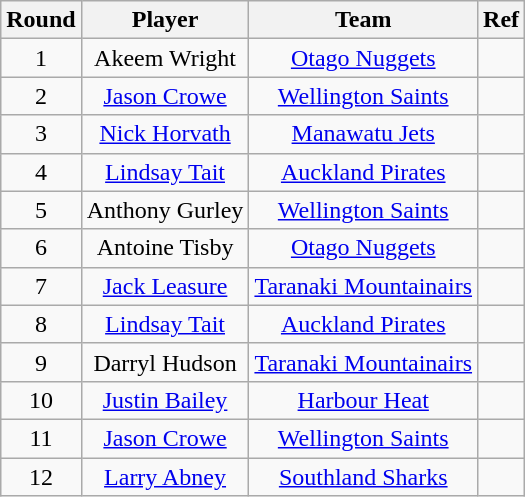<table class="wikitable" style="text-align:center">
<tr>
<th>Round</th>
<th>Player</th>
<th>Team</th>
<th>Ref</th>
</tr>
<tr>
<td>1</td>
<td>Akeem Wright</td>
<td><a href='#'>Otago Nuggets</a></td>
<td></td>
</tr>
<tr>
<td>2</td>
<td><a href='#'>Jason Crowe</a></td>
<td><a href='#'>Wellington Saints</a></td>
<td></td>
</tr>
<tr>
<td>3</td>
<td><a href='#'>Nick Horvath</a></td>
<td><a href='#'>Manawatu Jets</a></td>
<td></td>
</tr>
<tr>
<td>4</td>
<td><a href='#'>Lindsay Tait</a></td>
<td><a href='#'>Auckland Pirates</a></td>
<td></td>
</tr>
<tr>
<td>5</td>
<td>Anthony Gurley</td>
<td><a href='#'>Wellington Saints</a></td>
<td></td>
</tr>
<tr>
<td>6</td>
<td>Antoine Tisby</td>
<td><a href='#'>Otago Nuggets</a></td>
<td></td>
</tr>
<tr>
<td>7</td>
<td><a href='#'>Jack Leasure</a></td>
<td><a href='#'>Taranaki Mountainairs</a></td>
<td></td>
</tr>
<tr>
<td>8</td>
<td><a href='#'>Lindsay Tait</a></td>
<td><a href='#'>Auckland Pirates</a></td>
<td></td>
</tr>
<tr>
<td>9</td>
<td>Darryl Hudson</td>
<td><a href='#'>Taranaki Mountainairs</a></td>
<td></td>
</tr>
<tr>
<td>10</td>
<td><a href='#'>Justin Bailey</a></td>
<td><a href='#'>Harbour Heat</a></td>
<td></td>
</tr>
<tr>
<td>11</td>
<td><a href='#'>Jason Crowe</a></td>
<td><a href='#'>Wellington Saints</a></td>
<td></td>
</tr>
<tr>
<td>12</td>
<td><a href='#'>Larry Abney</a></td>
<td><a href='#'>Southland Sharks</a></td>
<td></td>
</tr>
</table>
